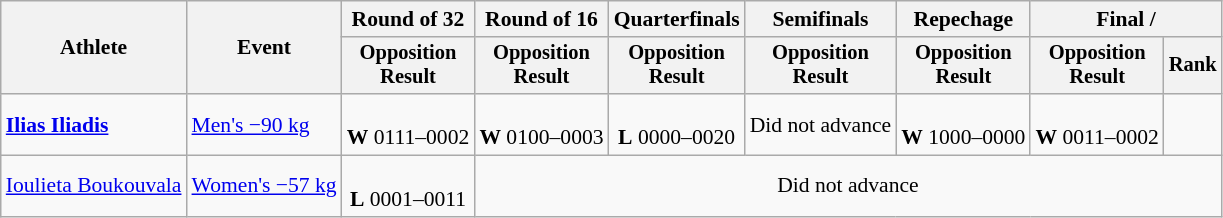<table class="wikitable" style="font-size:90%">
<tr>
<th rowspan="2">Athlete</th>
<th rowspan="2">Event</th>
<th>Round of 32</th>
<th>Round of 16</th>
<th>Quarterfinals</th>
<th>Semifinals</th>
<th>Repechage</th>
<th colspan=2>Final / </th>
</tr>
<tr style="font-size:95%">
<th>Opposition<br>Result</th>
<th>Opposition<br>Result</th>
<th>Opposition<br>Result</th>
<th>Opposition<br>Result</th>
<th>Opposition<br>Result</th>
<th>Opposition<br>Result</th>
<th>Rank</th>
</tr>
<tr align=center>
<td align=left><strong><a href='#'>Ilias Iliadis</a></strong></td>
<td align=left><a href='#'>Men's −90 kg</a></td>
<td><br><strong>W</strong> 0111–0002</td>
<td><br><strong>W</strong> 0100–0003</td>
<td><br><strong>L</strong> 0000–0020</td>
<td>Did not advance</td>
<td><br><strong>W</strong> 1000–0000</td>
<td><br><strong>W</strong> 0011–0002</td>
<td></td>
</tr>
<tr align=center>
<td align=left><a href='#'>Ioulieta Boukouvala</a></td>
<td align=left><a href='#'>Women's −57 kg</a></td>
<td><br><strong>L</strong> 0001–0011</td>
<td colspan=6>Did not advance</td>
</tr>
</table>
